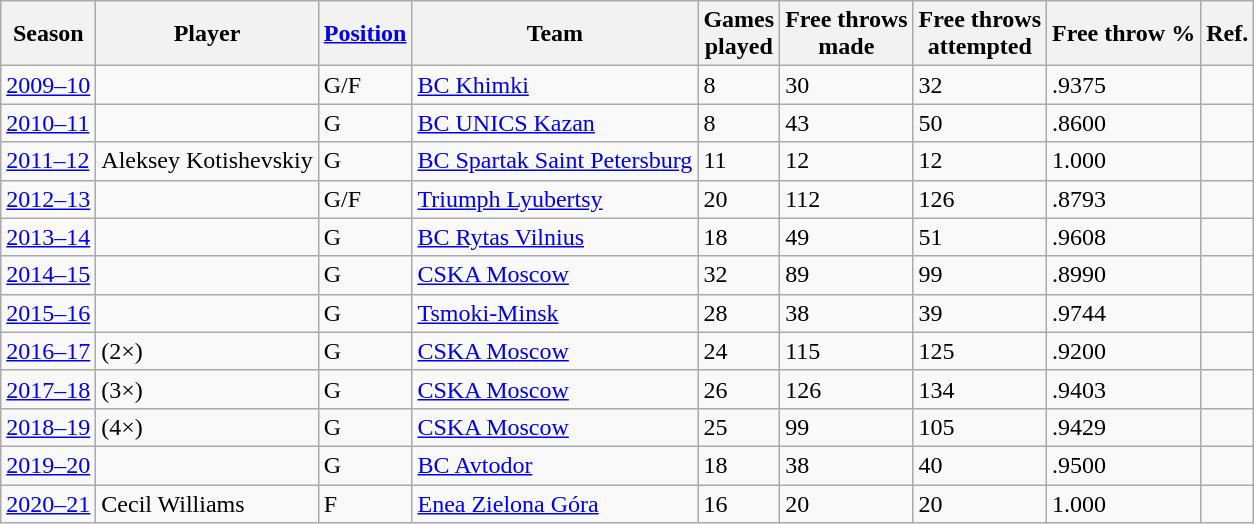<table class="wikitable sortable">
<tr>
<th>Season</th>
<th>Player</th>
<th class="unsortable"><a href='#'>Position</a></th>
<th>Team</th>
<th>Games<br>played</th>
<th>Free throws <br> made</th>
<th>Free throws <br> attempted</th>
<th>Free throw %</th>
<th class="unsortable">Ref.</th>
</tr>
<tr>
<td><a href='#'>2009–10</a></td>
<td> </td>
<td>G/F</td>
<td><a href='#'>BC Khimki</a></td>
<td>8</td>
<td>30</td>
<td>32</td>
<td>.9375</td>
<td align=center></td>
</tr>
<tr>
<td><a href='#'>2010–11</a></td>
<td> </td>
<td>G</td>
<td><a href='#'>BC UNICS Kazan</a></td>
<td>8</td>
<td>43</td>
<td>50</td>
<td>.8600</td>
<td align=center></td>
</tr>
<tr>
<td><a href='#'>2011–12</a></td>
<td> Aleksey Kotishevskiy</td>
<td>G</td>
<td><a href='#'>BC Spartak Saint Petersburg</a></td>
<td>11</td>
<td>12</td>
<td>12</td>
<td>1.000</td>
<td align=center></td>
</tr>
<tr>
<td><a href='#'>2012–13</a></td>
<td> </td>
<td>G/F</td>
<td><a href='#'>Triumph Lyubertsy</a></td>
<td>20</td>
<td>112</td>
<td>126</td>
<td>.8793</td>
<td align=center></td>
</tr>
<tr>
<td><a href='#'>2013–14</a></td>
<td> </td>
<td>G</td>
<td><a href='#'>BC Rytas Vilnius</a></td>
<td>18</td>
<td>49</td>
<td>51</td>
<td>.9608</td>
<td align=center></td>
</tr>
<tr>
<td><a href='#'>2014–15</a></td>
<td> </td>
<td>G</td>
<td><a href='#'>CSKA Moscow</a></td>
<td>32</td>
<td>89</td>
<td>99</td>
<td>.8990</td>
<td align=center></td>
</tr>
<tr>
<td><a href='#'>2015–16</a></td>
<td> </td>
<td>G</td>
<td><a href='#'>Tsmoki-Minsk</a></td>
<td>28</td>
<td>38</td>
<td>39</td>
<td>.9744</td>
<td align=center></td>
</tr>
<tr>
<td><a href='#'>2016–17</a></td>
<td>  (2×)</td>
<td>G</td>
<td><a href='#'>CSKA Moscow</a></td>
<td>24</td>
<td>115</td>
<td>125</td>
<td>.9200</td>
<td align=center></td>
</tr>
<tr>
<td><a href='#'>2017–18</a></td>
<td>  (3×)</td>
<td>G</td>
<td><a href='#'>CSKA Moscow</a></td>
<td>26</td>
<td>126</td>
<td>134</td>
<td>.9403</td>
<td align=center></td>
</tr>
<tr>
<td><a href='#'>2018–19</a></td>
<td>  (4×)</td>
<td>G</td>
<td><a href='#'>CSKA Moscow</a></td>
<td>25</td>
<td>99</td>
<td>105</td>
<td>.9429</td>
<td align=center></td>
</tr>
<tr>
<td><a href='#'>2019–20</a> </td>
<td> </td>
<td>G</td>
<td><a href='#'>BC Avtodor</a></td>
<td>18</td>
<td>38</td>
<td>40</td>
<td>.9500</td>
<td align=center></td>
</tr>
<tr>
<td><a href='#'>2020–21</a></td>
<td> Cecil Williams</td>
<td>F</td>
<td><a href='#'>Enea Zielona Góra</a></td>
<td>16</td>
<td>20</td>
<td>20</td>
<td>1.000</td>
<td align=center></td>
</tr>
</table>
